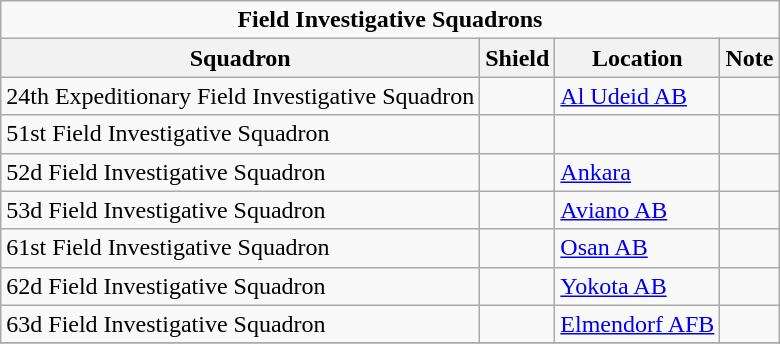<table class="wikitable">
<tr>
<td colspan="4" align="center"><strong>Field Investigative Squadrons</strong></td>
</tr>
<tr>
<th>Squadron</th>
<th>Shield</th>
<th>Location</th>
<th>Note</th>
</tr>
<tr>
<td>24th Expeditionary Field Investigative Squadron</td>
<td></td>
<td><a href='#'>Al Udeid AB</a></td>
<td></td>
</tr>
<tr>
<td>51st Field Investigative Squadron</td>
<td></td>
<td></td>
<td></td>
</tr>
<tr>
<td>52d Field Investigative Squadron</td>
<td></td>
<td><a href='#'>Ankara</a></td>
<td></td>
</tr>
<tr>
<td>53d Field Investigative Squadron</td>
<td></td>
<td><a href='#'>Aviano AB</a></td>
<td></td>
</tr>
<tr>
<td>61st Field Investigative Squadron</td>
<td></td>
<td><a href='#'>Osan AB</a></td>
<td></td>
</tr>
<tr>
<td>62d Field Investigative Squadron</td>
<td></td>
<td><a href='#'>Yokota AB</a></td>
<td></td>
</tr>
<tr>
<td>63d Field Investigative Squadron</td>
<td></td>
<td><a href='#'>Elmendorf AFB</a></td>
<td></td>
</tr>
<tr>
</tr>
</table>
